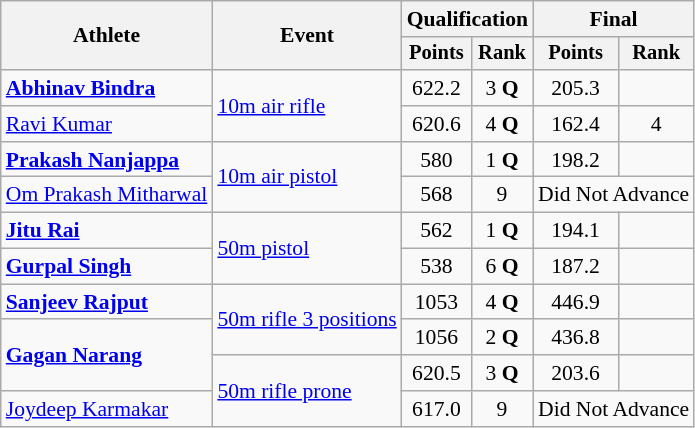<table class=wikitable style="text-align:center; font-size:90%">
<tr>
<th rowspan=2>Athlete</th>
<th rowspan=2>Event</th>
<th colspan=2>Qualification</th>
<th colspan=2>Final</th>
</tr>
<tr style="font-size:95%">
<th>Points</th>
<th>Rank</th>
<th>Points</th>
<th>Rank</th>
</tr>
<tr>
<td align=left><strong><a href='#'>Abhinav Bindra</a></strong></td>
<td align=left rowspan=2><a href='#'>10m air rifle</a></td>
<td>622.2</td>
<td>3 <strong>Q</strong></td>
<td>205.3</td>
<td></td>
</tr>
<tr>
<td align=left><a href='#'>Ravi Kumar</a></td>
<td>620.6</td>
<td>4 <strong>Q</strong></td>
<td>162.4</td>
<td>4</td>
</tr>
<tr>
<td align=left><strong><a href='#'>Prakash Nanjappa</a></strong></td>
<td align=left rowspan=2><a href='#'>10m air pistol</a></td>
<td>580</td>
<td>1 <strong>Q</strong></td>
<td>198.2</td>
<td></td>
</tr>
<tr>
<td align=left><a href='#'>Om Prakash Mitharwal</a></td>
<td>568</td>
<td>9</td>
<td colspan="2">Did Not Advance</td>
</tr>
<tr>
<td align=left><strong><a href='#'>Jitu Rai</a></strong></td>
<td align=left rowspan=2><a href='#'>50m pistol</a></td>
<td>562</td>
<td>1 <strong>Q</strong></td>
<td>194.1</td>
<td></td>
</tr>
<tr>
<td align=left><strong><a href='#'>Gurpal Singh</a></strong></td>
<td>538</td>
<td>6 <strong>Q</strong></td>
<td>187.2</td>
<td></td>
</tr>
<tr>
<td align=left><strong><a href='#'>Sanjeev Rajput</a></strong></td>
<td align=left rowspan=2><a href='#'>50m rifle 3 positions</a></td>
<td>1053</td>
<td>4 <strong>Q</strong></td>
<td>446.9</td>
<td></td>
</tr>
<tr>
<td align=left rowspan="2"><strong><a href='#'>Gagan Narang</a></strong></td>
<td>1056</td>
<td>2 <strong>Q</strong></td>
<td>436.8</td>
<td></td>
</tr>
<tr>
<td align=left rowspan=2><a href='#'>50m rifle prone</a></td>
<td>620.5</td>
<td>3 <strong>Q</strong></td>
<td>203.6</td>
<td></td>
</tr>
<tr>
<td align=left><a href='#'>Joydeep Karmakar</a></td>
<td>617.0</td>
<td>9</td>
<td colspan="2">Did Not Advance</td>
</tr>
</table>
